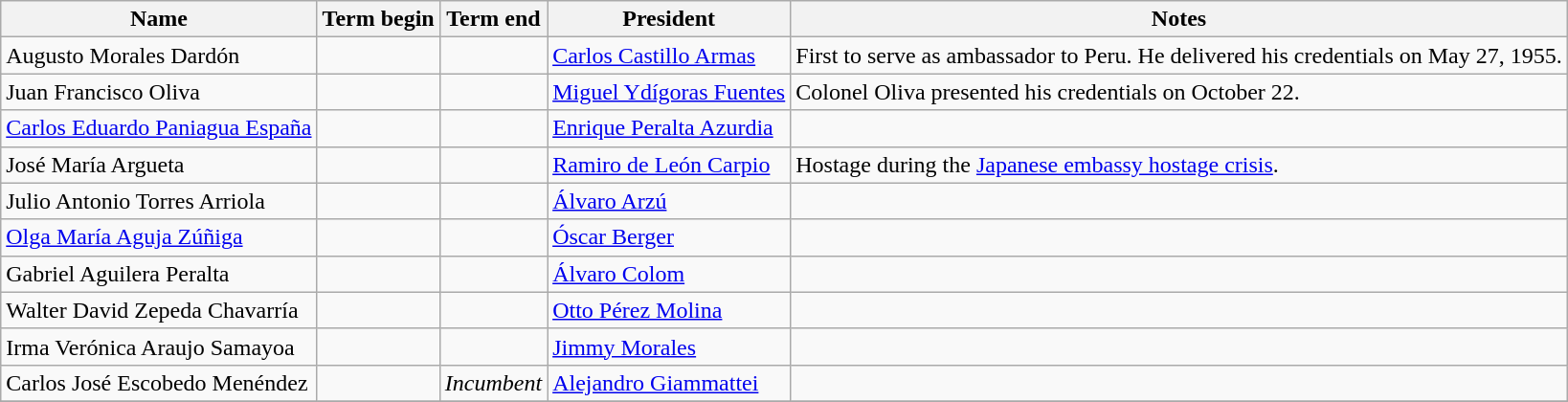<table class="wikitable sortable">
<tr>
<th>Name</th>
<th>Term begin</th>
<th>Term end</th>
<th>President</th>
<th class="unsortable">Notes</th>
</tr>
<tr>
<td>Augusto Morales Dardón</td>
<td></td>
<td></td>
<td><a href='#'>Carlos Castillo Armas</a></td>
<td>First to serve as ambassador to Peru. He delivered his credentials on May 27, 1955.</td>
</tr>
<tr>
<td>Juan Francisco Oliva</td>
<td></td>
<td></td>
<td><a href='#'>Miguel Ydígoras Fuentes</a></td>
<td>Colonel Oliva presented his credentials on October 22.</td>
</tr>
<tr>
<td><a href='#'>Carlos Eduardo Paniagua España</a></td>
<td></td>
<td></td>
<td><a href='#'>Enrique Peralta Azurdia</a></td>
<td></td>
</tr>
<tr>
<td>José María Argueta</td>
<td></td>
<td></td>
<td><a href='#'>Ramiro de León Carpio</a></td>
<td>Hostage during the <a href='#'>Japanese embassy hostage crisis</a>.</td>
</tr>
<tr>
<td>Julio Antonio Torres Arriola</td>
<td></td>
<td></td>
<td><a href='#'>Álvaro Arzú</a></td>
<td></td>
</tr>
<tr>
<td><a href='#'>Olga María Aguja Zúñiga</a></td>
<td></td>
<td></td>
<td><a href='#'>Óscar Berger</a></td>
<td></td>
</tr>
<tr>
<td>Gabriel Aguilera Peralta</td>
<td></td>
<td></td>
<td><a href='#'>Álvaro Colom</a></td>
<td></td>
</tr>
<tr>
<td>Walter David Zepeda Chavarría</td>
<td></td>
<td></td>
<td><a href='#'>Otto Pérez Molina</a></td>
<td></td>
</tr>
<tr>
<td>Irma Verónica Araujo Samayoa</td>
<td></td>
<td></td>
<td><a href='#'>Jimmy Morales</a></td>
<td></td>
</tr>
<tr>
<td>Carlos José Escobedo Menéndez</td>
<td></td>
<td><em>Incumbent</em></td>
<td><a href='#'>Alejandro Giammattei</a></td>
<td></td>
</tr>
<tr>
</tr>
</table>
